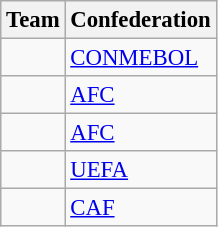<table class="wikitable sortable" style="font-size: 95%;">
<tr>
<th>Team</th>
<th>Confederation</th>
</tr>
<tr>
<td></td>
<td><a href='#'>CONMEBOL</a></td>
</tr>
<tr>
<td></td>
<td><a href='#'>AFC</a></td>
</tr>
<tr>
<td></td>
<td><a href='#'>AFC</a></td>
</tr>
<tr>
<td></td>
<td><a href='#'>UEFA</a></td>
</tr>
<tr>
<td></td>
<td><a href='#'>CAF</a></td>
</tr>
</table>
